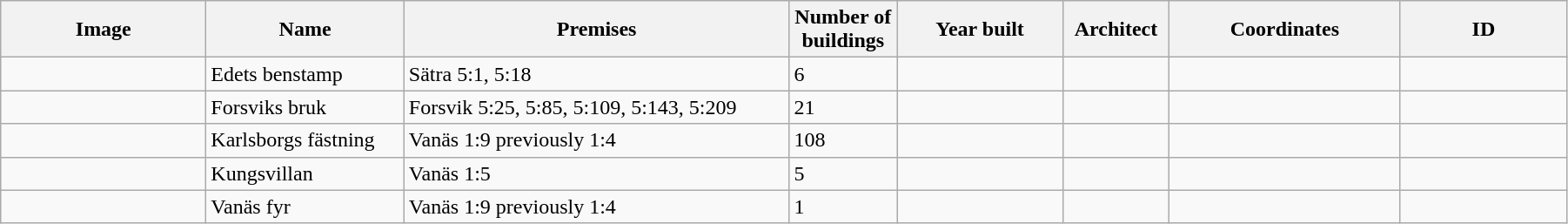<table class="wikitable" width="95%">
<tr>
<th width="150">Image</th>
<th>Name</th>
<th>Premises</th>
<th width="75">Number of<br>buildings</th>
<th width="120">Year built</th>
<th>Architect</th>
<th width="170">Coordinates</th>
<th width="120">ID</th>
</tr>
<tr>
<td></td>
<td>Edets benstamp</td>
<td>Sätra 5:1, 5:18</td>
<td>6</td>
<td></td>
<td></td>
<td></td>
<td></td>
</tr>
<tr>
<td></td>
<td>Forsviks bruk</td>
<td>Forsvik 5:25, 5:85, 5:109, 5:143, 5:209</td>
<td>21</td>
<td></td>
<td></td>
<td></td>
<td></td>
</tr>
<tr>
<td></td>
<td>Karlsborgs fästning</td>
<td>Vanäs 1:9 previously 1:4</td>
<td>108</td>
<td></td>
<td></td>
<td></td>
<td></td>
</tr>
<tr>
<td></td>
<td>Kungsvillan</td>
<td>Vanäs 1:5</td>
<td>5</td>
<td></td>
<td></td>
<td></td>
<td></td>
</tr>
<tr>
<td></td>
<td>Vanäs fyr</td>
<td>Vanäs 1:9 previously 1:4</td>
<td>1</td>
<td></td>
<td></td>
<td></td>
<td></td>
</tr>
</table>
